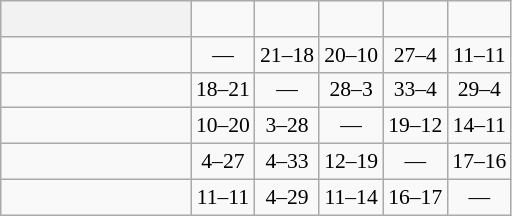<table class="wikitable" style="text-align:center; font-size:90%;">
<tr>
<th width=120> </th>
<td><strong></strong></td>
<td><strong></strong></td>
<td><strong></strong></td>
<td><strong></strong></td>
<td><strong></strong></td>
</tr>
<tr>
<td style="text-align:right;"></td>
<td>—</td>
<td>21–18</td>
<td>20–10</td>
<td>27–4</td>
<td>11–11</td>
</tr>
<tr>
<td style="text-align:right;"></td>
<td>18–21</td>
<td>—</td>
<td>28–3</td>
<td>33–4</td>
<td>29–4</td>
</tr>
<tr>
<td style="text-align:right;"></td>
<td>10–20</td>
<td>3–28</td>
<td>—</td>
<td>19–12</td>
<td>14–11</td>
</tr>
<tr>
<td style="text-align:right;"></td>
<td>4–27</td>
<td>4–33</td>
<td>12–19</td>
<td>—</td>
<td>17–16</td>
</tr>
<tr>
<td style="text-align:right;"></td>
<td>11–11</td>
<td>4–29</td>
<td>11–14</td>
<td>16–17</td>
<td>—</td>
</tr>
</table>
